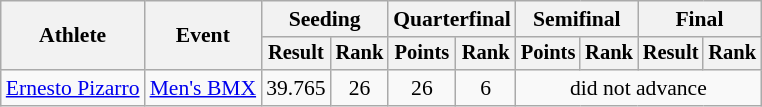<table class="wikitable" style="font-size:90%">
<tr>
<th rowspan="2">Athlete</th>
<th rowspan="2">Event</th>
<th colspan="2">Seeding</th>
<th colspan="2">Quarterfinal</th>
<th colspan="2">Semifinal</th>
<th colspan="2">Final</th>
</tr>
<tr style="font-size:95%">
<th>Result</th>
<th>Rank</th>
<th>Points</th>
<th>Rank</th>
<th>Points</th>
<th>Rank</th>
<th>Result</th>
<th>Rank</th>
</tr>
<tr align=center>
<td align=left><a href='#'>Ernesto Pizarro</a></td>
<td align=left><a href='#'>Men's BMX</a></td>
<td>39.765</td>
<td>26</td>
<td>26</td>
<td>6</td>
<td colspan=4>did not advance</td>
</tr>
</table>
